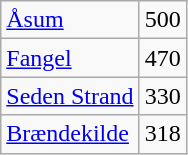<table class="wikitable" style="float:left; margin-right:1em">
<tr>
<td><a href='#'>Åsum</a></td>
<td align="center">500</td>
</tr>
<tr>
<td><a href='#'>Fangel</a></td>
<td align="center">470</td>
</tr>
<tr>
<td><a href='#'>Seden Strand</a></td>
<td align="center">330</td>
</tr>
<tr>
<td><a href='#'>Brændekilde</a></td>
<td align="center">318</td>
</tr>
</table>
